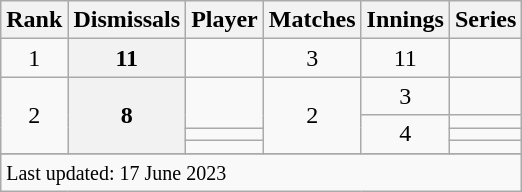<table class="wikitable plainrowheaders sortable">
<tr>
<th scope=col>Rank</th>
<th scope=col>Dismissals</th>
<th scope=col>Player</th>
<th scope=col>Matches</th>
<th scope=col>Innings</th>
<th scope=col>Series</th>
</tr>
<tr>
<td align=center>1</td>
<th scope=row style="text-align:center;">11</th>
<td></td>
<td align=center>3</td>
<td align=center>11</td>
<td></td>
</tr>
<tr>
<td align=center rowspan=4>2</td>
<th scope=row style=text-align:center; rowspan=4>8</th>
<td rowspan=2></td>
<td align=center rowspan=4>2</td>
<td align=center>3</td>
<td></td>
</tr>
<tr>
<td align=center rowspan=3>4</td>
<td></td>
</tr>
<tr>
<td></td>
<td></td>
</tr>
<tr>
<td></td>
<td></td>
</tr>
<tr>
</tr>
<tr class=sortbottom>
<td colspan=6><small>Last updated: 17 June 2023</small></td>
</tr>
</table>
